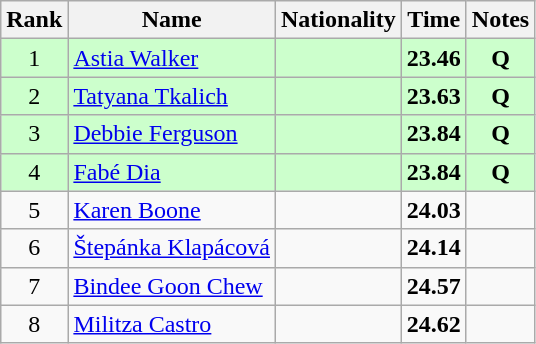<table class="wikitable sortable" style="text-align:center">
<tr>
<th>Rank</th>
<th>Name</th>
<th>Nationality</th>
<th>Time</th>
<th>Notes</th>
</tr>
<tr bgcolor=ccffcc>
<td>1</td>
<td align=left><a href='#'>Astia Walker</a></td>
<td align=left></td>
<td><strong>23.46</strong></td>
<td><strong>Q</strong></td>
</tr>
<tr bgcolor=ccffcc>
<td>2</td>
<td align=left><a href='#'>Tatyana Tkalich</a></td>
<td align=left></td>
<td><strong>23.63</strong></td>
<td><strong>Q</strong></td>
</tr>
<tr bgcolor=ccffcc>
<td>3</td>
<td align=left><a href='#'>Debbie Ferguson</a></td>
<td align=left></td>
<td><strong>23.84</strong></td>
<td><strong>Q</strong></td>
</tr>
<tr bgcolor=ccffcc>
<td>4</td>
<td align=left><a href='#'>Fabé Dia</a></td>
<td align=left></td>
<td><strong>23.84</strong></td>
<td><strong>Q</strong></td>
</tr>
<tr>
<td>5</td>
<td align=left><a href='#'>Karen Boone</a></td>
<td align=left></td>
<td><strong>24.03</strong></td>
<td></td>
</tr>
<tr>
<td>6</td>
<td align=left><a href='#'>Štepánka Klapácová</a></td>
<td align=left></td>
<td><strong>24.14</strong></td>
<td></td>
</tr>
<tr>
<td>7</td>
<td align=left><a href='#'>Bindee Goon Chew</a></td>
<td align=left></td>
<td><strong>24.57</strong></td>
<td></td>
</tr>
<tr>
<td>8</td>
<td align=left><a href='#'>Militza Castro</a></td>
<td align=left></td>
<td><strong>24.62</strong></td>
<td></td>
</tr>
</table>
